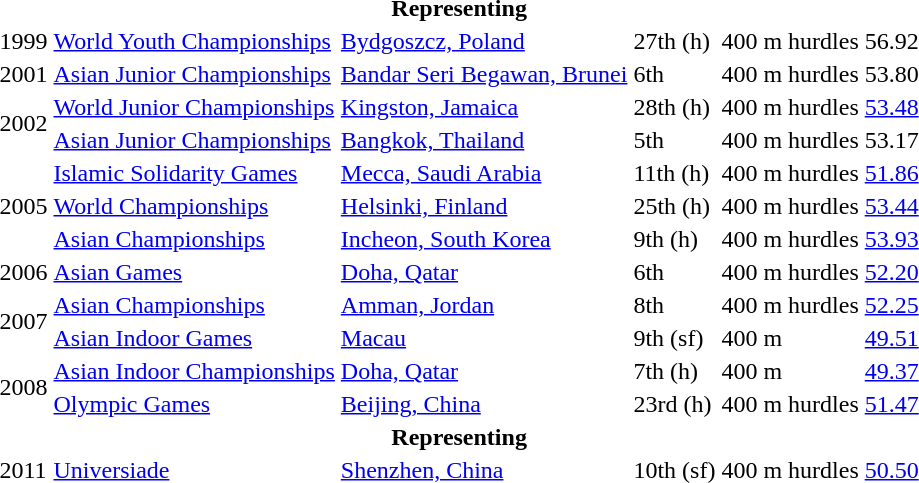<table>
<tr>
<th colspan="6">Representing </th>
</tr>
<tr>
<td>1999</td>
<td><a href='#'>World Youth Championships</a></td>
<td><a href='#'>Bydgoszcz, Poland</a></td>
<td>27th (h)</td>
<td>400 m hurdles</td>
<td>56.92</td>
</tr>
<tr>
<td>2001</td>
<td><a href='#'>Asian Junior Championships</a></td>
<td><a href='#'>Bandar Seri Begawan, Brunei</a></td>
<td>6th</td>
<td>400 m hurdles</td>
<td>53.80</td>
</tr>
<tr>
<td rowspan=2>2002</td>
<td><a href='#'>World Junior Championships</a></td>
<td><a href='#'>Kingston, Jamaica</a></td>
<td>28th (h)</td>
<td>400 m hurdles</td>
<td><a href='#'>53.48</a></td>
</tr>
<tr>
<td><a href='#'>Asian Junior Championships</a></td>
<td><a href='#'>Bangkok, Thailand</a></td>
<td>5th</td>
<td>400 m hurdles</td>
<td>53.17</td>
</tr>
<tr>
<td rowspan=3>2005</td>
<td><a href='#'>Islamic Solidarity Games</a></td>
<td><a href='#'>Mecca, Saudi Arabia</a></td>
<td>11th (h)</td>
<td>400 m hurdles</td>
<td><a href='#'>51.86</a></td>
</tr>
<tr>
<td><a href='#'>World Championships</a></td>
<td><a href='#'>Helsinki, Finland</a></td>
<td>25th (h)</td>
<td>400 m hurdles</td>
<td><a href='#'>53.44</a></td>
</tr>
<tr>
<td><a href='#'>Asian Championships</a></td>
<td><a href='#'>Incheon, South Korea</a></td>
<td>9th (h)</td>
<td>400 m hurdles</td>
<td><a href='#'>53.93</a></td>
</tr>
<tr>
<td>2006</td>
<td><a href='#'>Asian Games</a></td>
<td><a href='#'>Doha, Qatar</a></td>
<td>6th</td>
<td>400 m hurdles</td>
<td><a href='#'>52.20</a></td>
</tr>
<tr>
<td rowspan=2>2007</td>
<td><a href='#'>Asian Championships</a></td>
<td><a href='#'>Amman, Jordan</a></td>
<td>8th</td>
<td>400 m hurdles</td>
<td><a href='#'>52.25</a></td>
</tr>
<tr>
<td><a href='#'>Asian Indoor Games</a></td>
<td><a href='#'>Macau</a></td>
<td>9th (sf)</td>
<td>400 m</td>
<td><a href='#'>49.51</a></td>
</tr>
<tr>
<td rowspan=2>2008</td>
<td><a href='#'>Asian Indoor Championships</a></td>
<td><a href='#'>Doha, Qatar</a></td>
<td>7th (h)</td>
<td>400 m</td>
<td><a href='#'>49.37</a></td>
</tr>
<tr>
<td><a href='#'>Olympic Games</a></td>
<td><a href='#'>Beijing, China</a></td>
<td>23rd (h)</td>
<td>400 m hurdles</td>
<td><a href='#'>51.47</a></td>
</tr>
<tr>
<th colspan="6">Representing </th>
</tr>
<tr>
<td>2011</td>
<td><a href='#'>Universiade</a></td>
<td><a href='#'>Shenzhen, China</a></td>
<td>10th (sf)</td>
<td>400 m hurdles</td>
<td><a href='#'>50.50</a></td>
</tr>
</table>
